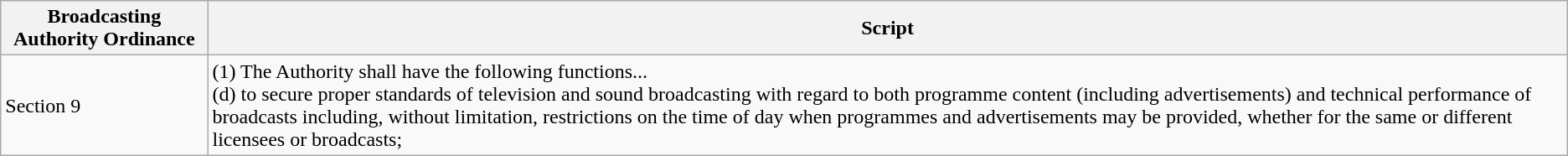<table class="wikitable">
<tr>
<th>Broadcasting Authority Ordinance</th>
<th>Script</th>
</tr>
<tr>
<td>Section 9</td>
<td>(1)  The Authority shall have the following functions...<br>(d)  to secure proper standards of television and sound broadcasting with regard to both programme content (including advertisements) and technical performance of broadcasts including, without limitation, restrictions on the time of day when programmes and advertisements may be provided, whether for the same or different licensees or broadcasts;</td>
</tr>
</table>
